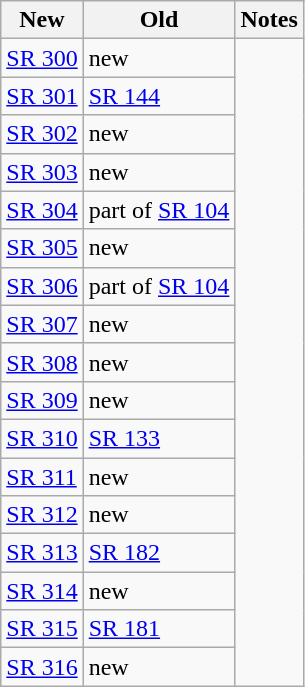<table class=wikitable>
<tr>
<th>New</th>
<th>Old</th>
<th>Notes</th>
</tr>
<tr>
<td><a href='#'>SR 300</a></td>
<td>new</td>
</tr>
<tr>
<td><a href='#'>SR 301</a></td>
<td><a href='#'>SR 144</a></td>
</tr>
<tr>
<td><a href='#'>SR 302</a></td>
<td>new</td>
</tr>
<tr>
<td><a href='#'>SR 303</a></td>
<td>new</td>
</tr>
<tr>
<td><a href='#'>SR 304</a></td>
<td>part of <a href='#'>SR 104</a></td>
</tr>
<tr>
<td><a href='#'>SR 305</a></td>
<td>new</td>
</tr>
<tr>
<td><a href='#'>SR 306</a></td>
<td>part of <a href='#'>SR 104</a></td>
</tr>
<tr>
<td><a href='#'>SR 307</a></td>
<td>new</td>
</tr>
<tr>
<td><a href='#'>SR 308</a></td>
<td>new</td>
</tr>
<tr>
<td><a href='#'>SR 309</a></td>
<td>new</td>
</tr>
<tr>
<td><a href='#'>SR 310</a></td>
<td><a href='#'>SR 133</a></td>
</tr>
<tr>
<td><a href='#'>SR 311</a></td>
<td>new</td>
</tr>
<tr>
<td><a href='#'>SR 312</a></td>
<td>new</td>
</tr>
<tr>
<td><a href='#'>SR 313</a></td>
<td><a href='#'>SR 182</a></td>
</tr>
<tr>
<td><a href='#'>SR 314</a></td>
<td>new</td>
</tr>
<tr>
<td><a href='#'>SR 315</a></td>
<td><a href='#'>SR 181</a></td>
</tr>
<tr>
<td><a href='#'>SR 316</a></td>
<td>new</td>
</tr>
</table>
